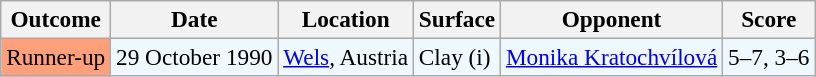<table class="sortable wikitable" style=font-size:97%>
<tr>
<th>Outcome</th>
<th>Date</th>
<th>Location</th>
<th>Surface</th>
<th>Opponent</th>
<th>Score</th>
</tr>
<tr style="background:#f0f8ff;">
<td style="background:#ffa07a;">Runner-up</td>
<td>29 October 1990</td>
<td><a href='#'>Wels</a>, Austria</td>
<td>Clay (i)</td>
<td> <a href='#'>Monika Kratochvílová</a></td>
<td>5–7, 3–6</td>
</tr>
</table>
